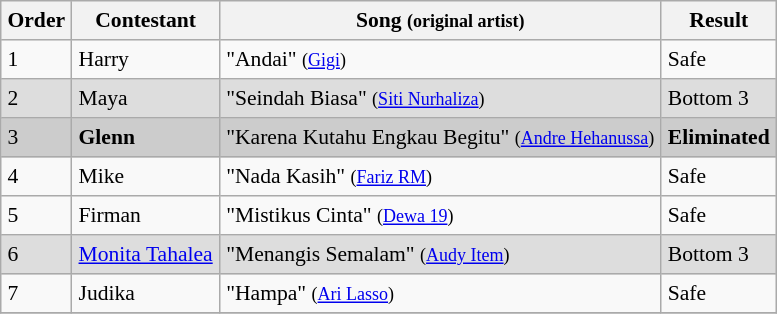<table border="8" cellpadding="4" cellspacing="0" style="margin:  1em 1em 1em 0; background: #f9f9f9; border: 1px #aaa  solid; border-collapse: collapse; font-size: 90%;">
<tr style="background:#f2f2f2;">
<th>Order</th>
<th>Contestant</th>
<th>Song <small>(original artist)</small></th>
<th>Result</th>
</tr>
<tr>
<td>1</td>
<td>Harry</td>
<td>"Andai" <small>(<a href='#'>Gigi</a>)</small></td>
<td>Safe</td>
</tr>
<tr style="background:#ddd;">
<td>2</td>
<td>Maya</td>
<td>"Seindah Biasa" <small>(<a href='#'>Siti Nurhaliza</a>)</small></td>
<td>Bottom 3</td>
</tr>
<tr style="background:#ccc;">
<td>3</td>
<td><strong>Glenn</strong></td>
<td>"Karena Kutahu Engkau Begitu" <small>(<a href='#'>Andre Hehanussa</a>)</small></td>
<td><strong>Eliminated</strong></td>
</tr>
<tr>
<td>4</td>
<td>Mike</td>
<td>"Nada Kasih" <small>(<a href='#'>Fariz RM</a>)</small></td>
<td>Safe</td>
</tr>
<tr>
<td>5</td>
<td>Firman</td>
<td>"Mistikus Cinta" <small>(<a href='#'>Dewa 19</a>)</small></td>
<td>Safe</td>
</tr>
<tr style="background:#ddd;">
<td>6</td>
<td><a href='#'>Monita Tahalea</a></td>
<td>"Menangis Semalam" <small>(<a href='#'>Audy Item</a>)</small></td>
<td>Bottom 3</td>
</tr>
<tr>
<td>7</td>
<td>Judika</td>
<td>"Hampa" <small>(<a href='#'>Ari Lasso</a>)</small></td>
<td>Safe</td>
</tr>
<tr>
</tr>
</table>
